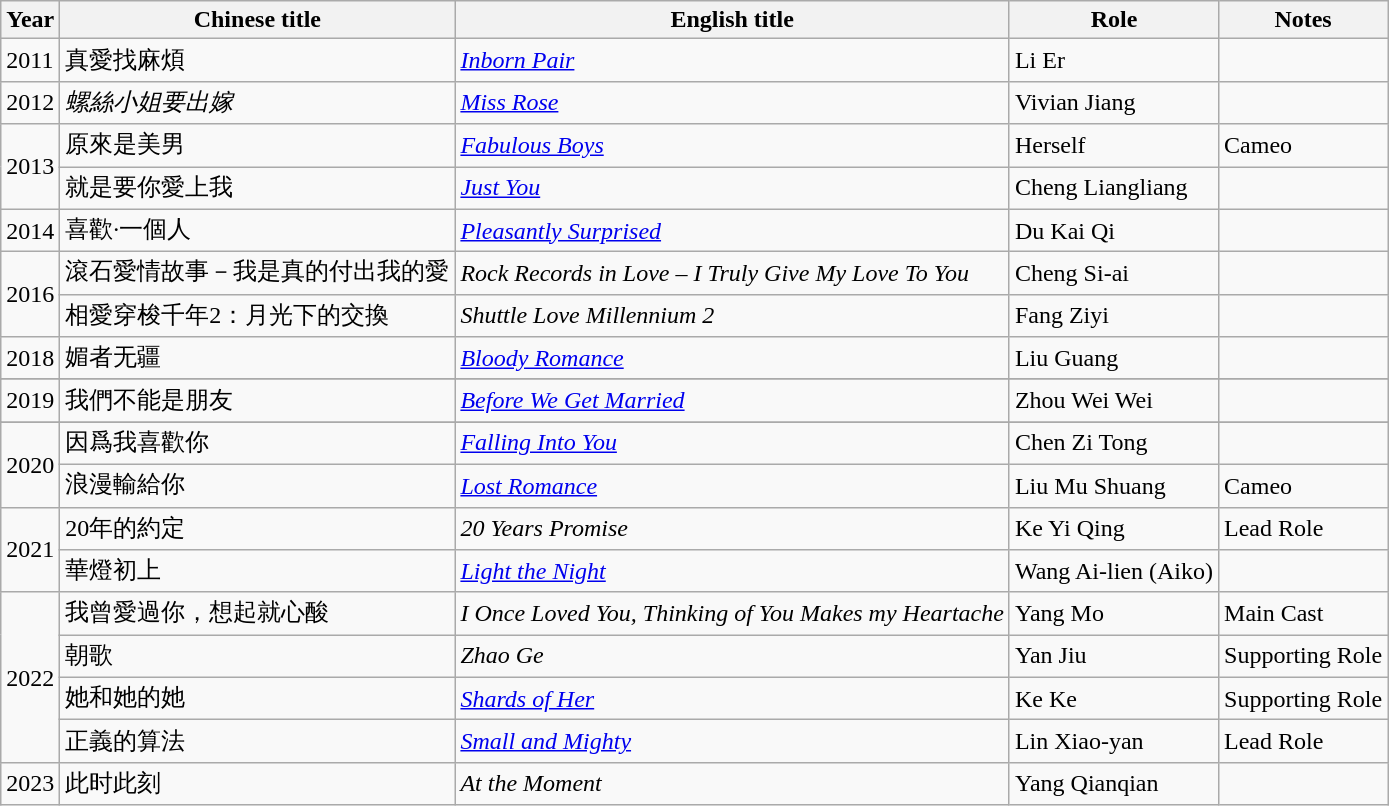<table class="wikitable sortable">
<tr>
<th>Year</th>
<th>Chinese title</th>
<th>English title</th>
<th>Role</th>
<th class="unsortable">Notes</th>
</tr>
<tr>
<td>2011</td>
<td>真愛找麻煩</td>
<td><em><a href='#'>Inborn Pair</a></em></td>
<td>Li Er</td>
<td></td>
</tr>
<tr>
<td>2012</td>
<td><em>螺絲小姐要出嫁</em></td>
<td><em><a href='#'>Miss Rose</a></em></td>
<td>Vivian Jiang</td>
<td></td>
</tr>
<tr>
<td rowspan=2>2013</td>
<td>原來是美男</td>
<td><em><a href='#'>Fabulous Boys</a></em></td>
<td>Herself</td>
<td>Cameo</td>
</tr>
<tr>
<td>就是要你愛上我</td>
<td><em><a href='#'>Just You</a></em></td>
<td>Cheng Liangliang</td>
<td></td>
</tr>
<tr>
<td>2014</td>
<td>喜歡·一個人</td>
<td><em><a href='#'>Pleasantly Surprised</a></em></td>
<td>Du Kai Qi</td>
<td></td>
</tr>
<tr>
<td rowspan="2">2016</td>
<td>滾石愛情故事－我是真的付出我的愛</td>
<td><em>Rock Records in Love – I Truly Give My Love To You</em></td>
<td>Cheng Si-ai</td>
<td></td>
</tr>
<tr>
<td>相愛穿梭千年2：月光下的交換</td>
<td><em>Shuttle Love Millennium 2</em></td>
<td>Fang Ziyi</td>
<td></td>
</tr>
<tr>
<td>2018</td>
<td>媚者无疆</td>
<td><em><a href='#'>Bloody Romance</a></em></td>
<td>Liu Guang</td>
<td></td>
</tr>
<tr>
</tr>
<tr>
<td>2019</td>
<td>我們不能是朋友</td>
<td><em><a href='#'>Before We Get Married</a></em></td>
<td>Zhou Wei Wei</td>
<td></td>
</tr>
<tr>
</tr>
<tr>
<td rowspan="2">2020</td>
<td>因爲我喜歡你</td>
<td><em><a href='#'>Falling Into You</a></em></td>
<td>Chen Zi Tong</td>
<td></td>
</tr>
<tr>
<td>浪漫輸給你</td>
<td><em><a href='#'>Lost Romance</a></em></td>
<td>Liu Mu Shuang</td>
<td>Cameo</td>
</tr>
<tr>
<td rowspan="2">2021</td>
<td>20年的約定</td>
<td><em>20 Years Promise</em></td>
<td>Ke Yi Qing</td>
<td>Lead Role</td>
</tr>
<tr>
<td>華燈初上</td>
<td><em><a href='#'>Light the Night</a></em></td>
<td>Wang Ai-lien (Aiko)</td>
<td -></td>
</tr>
<tr>
<td rowspan="4">2022</td>
<td>我曾愛過你，想起就心酸</td>
<td><em>I Once Loved You, Thinking of You Makes my Heartache</em></td>
<td>Yang Mo</td>
<td>Main Cast</td>
</tr>
<tr>
<td>朝歌</td>
<td><em>Zhao Ge</em></td>
<td>Yan Jiu</td>
<td>Supporting Role</td>
</tr>
<tr>
<td>她和她的她</td>
<td><em><a href='#'>Shards of Her</a></em></td>
<td>Ke Ke</td>
<td>Supporting Role</td>
</tr>
<tr>
<td>正義的算法</td>
<td><em><a href='#'>Small and Mighty</a></em></td>
<td>Lin Xiao-yan</td>
<td>Lead Role</td>
</tr>
<tr>
<td>2023</td>
<td>此时此刻</td>
<td><em>At the Moment</em></td>
<td>Yang Qianqian</td>
<td></td>
</tr>
</table>
